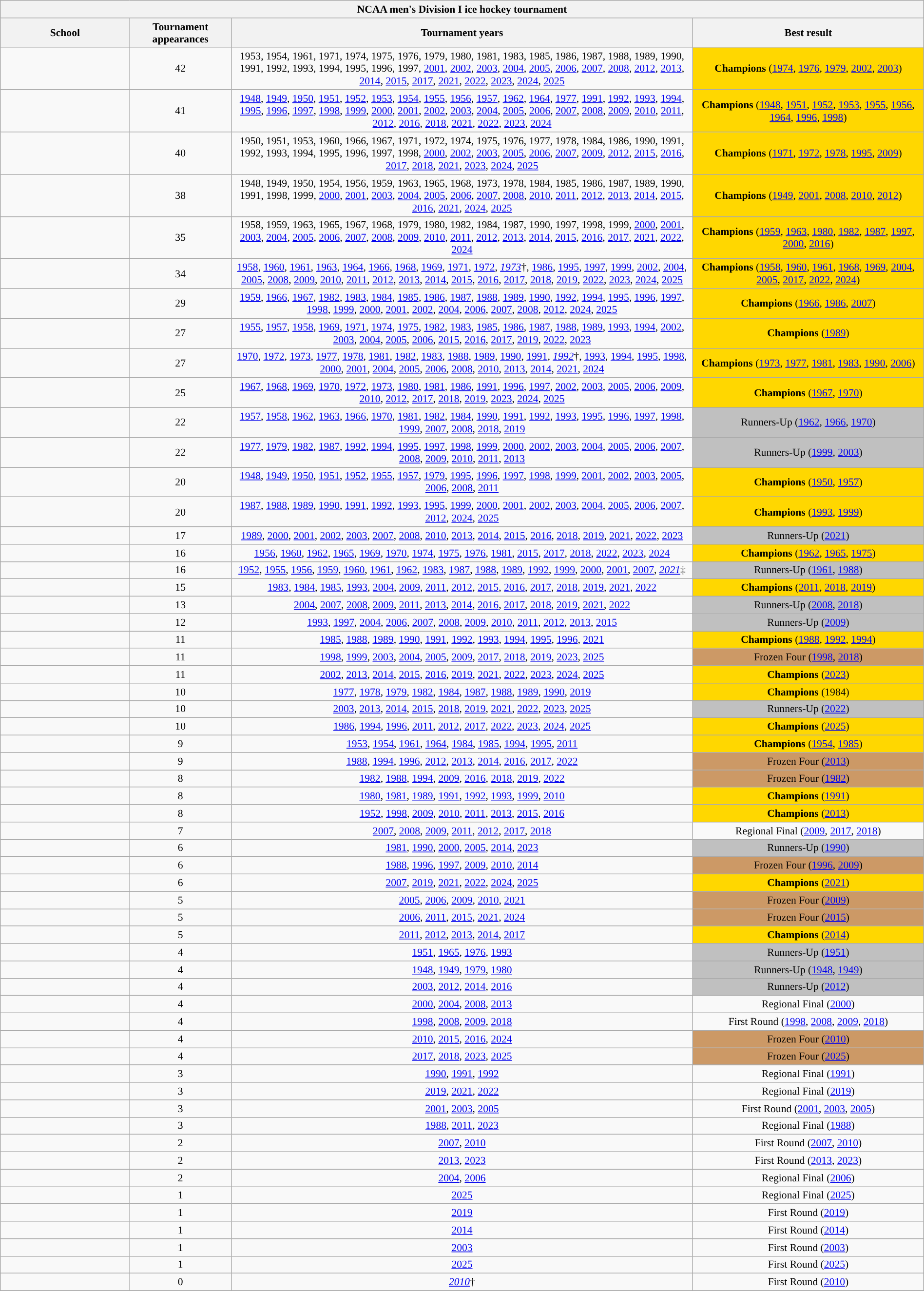<table class="wikitable sortable" style="font-size:90%; width: 100%; text-align: center;">
<tr>
<th colspan=9>NCAA men's Division I ice hockey tournament</th>
</tr>
<tr>
<th width=14%>School</th>
<th width=11%>Tournament appearances</th>
<th width=50%>Tournament years</th>
<th width=25%>Best result</th>
</tr>
<tr>
<td align=center><strong><a href='#'></a></strong></td>
<td>42</td>
<td>1953, 1954, 1961, 1971, 1974, 1975, 1976, 1979, 1980, 1981, 1983, 1985, 1986, 1987, 1988, 1989, 1990, 1991, 1992, 1993, 1994, 1995, 1996, 1997, <a href='#'>2001</a>, <a href='#'>2002</a>, <a href='#'>2003</a>, <a href='#'>2004</a>, <a href='#'>2005</a>, <a href='#'>2006</a>, <a href='#'>2007</a>, <a href='#'>2008</a>, <a href='#'>2012</a>, <a href='#'>2013</a>, <a href='#'>2014</a>, <a href='#'>2015</a>, <a href='#'>2017</a>, <a href='#'>2021</a>, <a href='#'>2022</a>, <a href='#'>2023</a>, <a href='#'>2024</a>, <a href='#'>2025</a></td>
<td bgcolor=gold><strong>Champions</strong> (<a href='#'>1974</a>, <a href='#'>1976</a>, <a href='#'>1979</a>, <a href='#'>2002</a>, <a href='#'>2003</a>)</td>
</tr>
<tr>
<td align=center><strong><a href='#'></a></strong></td>
<td>41</td>
<td><a href='#'>1948</a>, <a href='#'>1949</a>, <a href='#'>1950</a>, <a href='#'>1951</a>, <a href='#'>1952</a>, <a href='#'>1953</a>, <a href='#'>1954</a>, <a href='#'>1955</a>, <a href='#'>1956</a>, <a href='#'>1957</a>, <a href='#'>1962</a>, <a href='#'>1964</a>, <a href='#'>1977</a>, <a href='#'>1991</a>, <a href='#'>1992</a>, <a href='#'>1993</a>, <a href='#'>1994</a>, <a href='#'>1995</a>, <a href='#'>1996</a>, <a href='#'>1997</a>, <a href='#'>1998</a>, <a href='#'>1999</a>, <a href='#'>2000</a>, <a href='#'>2001</a>, <a href='#'>2002</a>, <a href='#'>2003</a>, <a href='#'>2004</a>, <a href='#'>2005</a>, <a href='#'>2006</a>, <a href='#'>2007</a>, <a href='#'>2008</a>, <a href='#'>2009</a>, <a href='#'>2010</a>, <a href='#'>2011</a>, <a href='#'>2012</a>, <a href='#'>2016</a>, <a href='#'>2018</a>, <a href='#'>2021</a>, <a href='#'>2022</a>, <a href='#'>2023</a>, <a href='#'>2024</a></td>
<td bgcolor=gold><strong>Champions</strong> (<a href='#'>1948</a>, <a href='#'>1951</a>, <a href='#'>1952</a>, <a href='#'>1953</a>, <a href='#'>1955</a>, <a href='#'>1956</a>, <a href='#'>1964</a>, <a href='#'>1996</a>, <a href='#'>1998</a>)</td>
</tr>
<tr>
<td align=center><strong><a href='#'></a></strong></td>
<td>40</td>
<td>1950, 1951, 1953, 1960, 1966, 1967, 1971, 1972, 1974, 1975, 1976, 1977, 1978, 1984, 1986, 1990, 1991, 1992, 1993, 1994, 1995, 1996, 1997, 1998, <a href='#'>2000</a>, <a href='#'>2002</a>, <a href='#'>2003</a>, <a href='#'>2005</a>, <a href='#'>2006</a>, <a href='#'>2007</a>, <a href='#'>2009</a>, <a href='#'>2012</a>, <a href='#'>2015</a>, <a href='#'>2016</a>, <a href='#'>2017</a>, <a href='#'>2018</a>, <a href='#'>2021</a>, <a href='#'>2023</a>, <a href='#'>2024</a>, <a href='#'>2025</a></td>
<td bgcolor=gold><strong>Champions</strong> (<a href='#'>1971</a>, <a href='#'>1972</a>, <a href='#'>1978</a>, <a href='#'>1995</a>, <a href='#'>2009</a>)</td>
</tr>
<tr>
<td align=center><strong><a href='#'></a></strong></td>
<td>38</td>
<td>1948, 1949, 1950, 1954, 1956, 1959, 1963, 1965, 1968, 1973, 1978, 1984, 1985, 1986, 1987, 1989, 1990, 1991, 1998, 1999, <a href='#'>2000</a>, <a href='#'>2001</a>, <a href='#'>2003</a>, <a href='#'>2004</a>, <a href='#'>2005</a>, <a href='#'>2006</a>, <a href='#'>2007</a>, <a href='#'>2008</a>, <a href='#'>2010</a>, <a href='#'>2011</a>, <a href='#'>2012</a>, <a href='#'>2013</a>, <a href='#'>2014</a>, <a href='#'>2015</a>, <a href='#'>2016</a>, <a href='#'>2021</a>, <a href='#'>2024</a>, <a href='#'>2025</a></td>
<td bgcolor=gold><strong>Champions</strong> (<a href='#'>1949</a>, <a href='#'>2001</a>, <a href='#'>2008</a>, <a href='#'>2010</a>, <a href='#'>2012</a>)</td>
</tr>
<tr>
<td align=center><strong><a href='#'></a></strong></td>
<td>35</td>
<td>1958, 1959, 1963, 1965, 1967, 1968, 1979, 1980, 1982, 1984, 1987, 1990, 1997, 1998, 1999, <a href='#'>2000</a>, <a href='#'>2001</a>, <a href='#'>2003</a>, <a href='#'>2004</a>, <a href='#'>2005</a>, <a href='#'>2006</a>, <a href='#'>2007</a>, <a href='#'>2008</a>, <a href='#'>2009</a>, <a href='#'>2010</a>, <a href='#'>2011</a>, <a href='#'>2012</a>, <a href='#'>2013</a>, <a href='#'>2014</a>, <a href='#'>2015</a>, <a href='#'>2016</a>, <a href='#'>2017</a>, <a href='#'>2021</a>, <a href='#'>2022</a>, <a href='#'>2024</a></td>
<td bgcolor=gold><strong>Champions</strong> (<a href='#'>1959</a>, <a href='#'>1963</a>, <a href='#'>1980</a>, <a href='#'>1982</a>, <a href='#'>1987</a>, <a href='#'>1997</a>, <a href='#'>2000</a>, <a href='#'>2016</a>)</td>
</tr>
<tr>
<td align=center><strong><a href='#'></a></strong></td>
<td>34</td>
<td><a href='#'>1958</a>, <a href='#'>1960</a>, <a href='#'>1961</a>, <a href='#'>1963</a>, <a href='#'>1964</a>, <a href='#'>1966</a>, <a href='#'>1968</a>, <a href='#'>1969</a>, <a href='#'>1971</a>, <a href='#'>1972</a>, <em><a href='#'>1973</a></em>†, <a href='#'>1986</a>, <a href='#'>1995</a>, <a href='#'>1997</a>, <a href='#'>1999</a>, <a href='#'>2002</a>, <a href='#'>2004</a>, <a href='#'>2005</a>, <a href='#'>2008</a>, <a href='#'>2009</a>, <a href='#'>2010</a>, <a href='#'>2011</a>, <a href='#'>2012</a>, <a href='#'>2013</a>, <a href='#'>2014</a>, <a href='#'>2015</a>, <a href='#'>2016</a>, <a href='#'>2017</a>, <a href='#'>2018</a>, <a href='#'>2019</a>, <a href='#'>2022</a>, <a href='#'>2023</a>, <a href='#'>2024</a>, <a href='#'>2025</a></td>
<td bgcolor=gold><strong>Champions</strong> (<a href='#'>1958</a>, <a href='#'>1960</a>, <a href='#'>1961</a>, <a href='#'>1968</a>, <a href='#'>1969</a>, <a href='#'>2004</a>, <a href='#'>2005</a>, <a href='#'>2017</a>, <a href='#'>2022</a>, <a href='#'>2024</a>)</td>
</tr>
<tr>
<td align=center><strong><a href='#'></a></strong></td>
<td>29</td>
<td><a href='#'>1959</a>, <a href='#'>1966</a>, <a href='#'>1967</a>, <a href='#'>1982</a>, <a href='#'>1983</a>, <a href='#'>1984</a>, <a href='#'>1985</a>, <a href='#'>1986</a>, <a href='#'>1987</a>, <a href='#'>1988</a>, <a href='#'>1989</a>, <a href='#'>1990</a>, <a href='#'>1992</a>, <a href='#'>1994</a>, <a href='#'>1995</a>, <a href='#'>1996</a>, <a href='#'>1997</a>, <a href='#'>1998</a>, <a href='#'>1999</a>, <a href='#'>2000</a>, <a href='#'>2001</a>, <a href='#'>2002</a>, <a href='#'>2004</a>, <a href='#'>2006</a>, <a href='#'>2007</a>, <a href='#'>2008</a>, <a href='#'>2012</a>, <a href='#'>2024</a>, <a href='#'>2025</a></td>
<td bgcolor=gold><strong>Champions</strong> (<a href='#'>1966</a>, <a href='#'>1986</a>, <a href='#'>2007</a>)</td>
</tr>
<tr>
<td align=center><strong><a href='#'></a></strong></td>
<td>27</td>
<td><a href='#'>1955</a>, <a href='#'>1957</a>, <a href='#'>1958</a>, <a href='#'>1969</a>, <a href='#'>1971</a>, <a href='#'>1974</a>, <a href='#'>1975</a>, <a href='#'>1982</a>, <a href='#'>1983</a>, <a href='#'>1985</a>, <a href='#'>1986</a>, <a href='#'>1987</a>, <a href='#'>1988</a>, <a href='#'>1989</a>, <a href='#'>1993</a>, <a href='#'>1994</a>, <a href='#'>2002</a>, <a href='#'>2003</a>, <a href='#'>2004</a>, <a href='#'>2005</a>, <a href='#'>2006</a>, <a href='#'>2015</a>, <a href='#'>2016</a>, <a href='#'>2017</a>, <a href='#'>2019</a>, <a href='#'>2022</a>, <a href='#'>2023</a></td>
<td bgcolor=gold><strong>Champions</strong> (<a href='#'>1989</a>)</td>
</tr>
<tr>
<td align=center><strong><a href='#'></a></strong></td>
<td>27</td>
<td><a href='#'>1970</a>, <a href='#'>1972</a>, <a href='#'>1973</a>, <a href='#'>1977</a>, <a href='#'>1978</a>, <a href='#'>1981</a>, <a href='#'>1982</a>, <a href='#'>1983</a>, <a href='#'>1988</a>, <a href='#'>1989</a>, <a href='#'>1990</a>, <a href='#'>1991</a>, <em><a href='#'>1992</a></em>†, <a href='#'>1993</a>, <a href='#'>1994</a>, <a href='#'>1995</a>, <a href='#'>1998</a>, <a href='#'>2000</a>, <a href='#'>2001</a>, <a href='#'>2004</a>, <a href='#'>2005</a>, <a href='#'>2006</a>, <a href='#'>2008</a>, <a href='#'>2010</a>, <a href='#'>2013</a>, <a href='#'>2014</a>, <a href='#'>2021</a>, <a href='#'>2024</a></td>
<td bgcolor=gold><strong>Champions</strong> (<a href='#'>1973</a>, <a href='#'>1977</a>, <a href='#'>1981</a>, <a href='#'>1983</a>, <a href='#'>1990</a>, <a href='#'>2006</a>)</td>
</tr>
<tr>
<td align=center><strong><a href='#'></a></strong></td>
<td>25</td>
<td><a href='#'>1967</a>, <a href='#'>1968</a>, <a href='#'>1969</a>, <a href='#'>1970</a>, <a href='#'>1972</a>, <a href='#'>1973</a>, <a href='#'>1980</a>, <a href='#'>1981</a>, <a href='#'>1986</a>, <a href='#'>1991</a>, <a href='#'>1996</a>, <a href='#'>1997</a>, <a href='#'>2002</a>, <a href='#'>2003</a>, <a href='#'>2005</a>, <a href='#'>2006</a>, <a href='#'>2009</a>, <a href='#'>2010</a>, <a href='#'>2012</a>, <a href='#'>2017</a>, <a href='#'>2018</a>, <a href='#'>2019</a>, <a href='#'>2023</a>, <a href='#'>2024</a>, <a href='#'>2025</a></td>
<td bgcolor=gold><strong>Champions</strong> (<a href='#'>1967</a>, <a href='#'>1970</a>)</td>
</tr>
<tr>
<td align=center><strong><a href='#'></a></strong></td>
<td>22</td>
<td><a href='#'>1957</a>, <a href='#'>1958</a>, <a href='#'>1962</a>, <a href='#'>1963</a>, <a href='#'>1966</a>, <a href='#'>1970</a>, <a href='#'>1981</a>, <a href='#'>1982</a>, <a href='#'>1984</a>, <a href='#'>1990</a>, <a href='#'>1991</a>, <a href='#'>1992</a>, <a href='#'>1993</a>, <a href='#'>1995</a>, <a href='#'>1996</a>, <a href='#'>1997</a>, <a href='#'>1998</a>, <a href='#'>1999</a>, <a href='#'>2007</a>, <a href='#'>2008</a>, <a href='#'>2018</a>, <a href='#'>2019</a></td>
<td bgcolor=silver>Runners-Up (<a href='#'>1962</a>, <a href='#'>1966</a>, <a href='#'>1970</a>)</td>
</tr>
<tr>
<td align=center><strong><a href='#'></a></strong></td>
<td>22</td>
<td><a href='#'>1977</a>, <a href='#'>1979</a>, <a href='#'>1982</a>, <a href='#'>1987</a>, <a href='#'>1992</a>, <a href='#'>1994</a>, <a href='#'>1995</a>, <a href='#'>1997</a>, <a href='#'>1998</a>, <a href='#'>1999</a>, <a href='#'>2000</a>, <a href='#'>2002</a>, <a href='#'>2003</a>, <a href='#'>2004</a>, <a href='#'>2005</a>, <a href='#'>2006</a>, <a href='#'>2007</a>, <a href='#'>2008</a>, <a href='#'>2009</a>, <a href='#'>2010</a>, <a href='#'>2011</a>, <a href='#'>2013</a></td>
<td bgcolor=silver>Runners-Up (<a href='#'>1999</a>, <a href='#'>2003</a>)</td>
</tr>
<tr>
<td align=center><strong><a href='#'></a></strong></td>
<td>20</td>
<td><a href='#'>1948</a>, <a href='#'>1949</a>,  <a href='#'>1950</a>,  <a href='#'>1951</a>, <a href='#'>1952</a>, <a href='#'>1955</a>, <a href='#'>1957</a>, <a href='#'>1979</a>, <a href='#'>1995</a>, <a href='#'>1996</a>, <a href='#'>1997</a>, <a href='#'>1998</a>, <a href='#'>1999</a>, <a href='#'>2001</a>, <a href='#'>2002</a>, <a href='#'>2003</a>, <a href='#'>2005</a>, <a href='#'>2006</a>, <a href='#'>2008</a>, <a href='#'>2011</a></td>
<td bgcolor=gold><strong>Champions</strong> (<a href='#'>1950</a>, <a href='#'>1957</a>)</td>
</tr>
<tr>
<td align=center><strong><a href='#'></a></strong></td>
<td>20</td>
<td><a href='#'>1987</a>, <a href='#'>1988</a>, <a href='#'>1989</a>, <a href='#'>1990</a>, <a href='#'>1991</a>, <a href='#'>1992</a>, <a href='#'>1993</a>, <a href='#'>1995</a>, <a href='#'>1999</a>, <a href='#'>2000</a>, <a href='#'>2001</a>, <a href='#'>2002</a>, <a href='#'>2003</a>, <a href='#'>2004</a>, <a href='#'>2005</a>, <a href='#'>2006</a>, <a href='#'>2007</a>, <a href='#'>2012</a>, <a href='#'>2024</a>, <a href='#'>2025</a></td>
<td bgcolor=gold><strong>Champions</strong> (<a href='#'>1993</a>, <a href='#'>1999</a>)</td>
</tr>
<tr>
<td align=center><strong><a href='#'></a></strong></td>
<td>17</td>
<td><a href='#'>1989</a>, <a href='#'>2000</a>, <a href='#'>2001</a>, <a href='#'>2002</a>, <a href='#'>2003</a>, <a href='#'>2007</a>, <a href='#'>2008</a>, <a href='#'>2010</a>, <a href='#'>2013</a>, <a href='#'>2014</a>, <a href='#'>2015</a>, <a href='#'>2016</a>, <a href='#'>2018</a>, <a href='#'>2019</a>, <a href='#'>2021</a>, <a href='#'>2022</a>, <a href='#'>2023</a></td>
<td bgcolor=silver>Runners-Up (<a href='#'>2021</a>)</td>
</tr>
<tr>
<td align=center><strong><a href='#'></a></strong></td>
<td>16</td>
<td><a href='#'>1956</a>, <a href='#'>1960</a>, <a href='#'>1962</a>, <a href='#'>1965</a>, <a href='#'>1969</a>, <a href='#'>1970</a>, <a href='#'>1974</a>, <a href='#'>1975</a>, <a href='#'>1976</a>, <a href='#'>1981</a>, <a href='#'>2015</a>, <a href='#'>2017</a>, <a href='#'>2018</a>, <a href='#'>2022</a>, <a href='#'>2023</a>, <a href='#'>2024</a></td>
<td bgcolor=gold><strong>Champions</strong> (<a href='#'>1962</a>, <a href='#'>1965</a>, <a href='#'>1975</a>)</td>
</tr>
<tr>
<td align=center><strong><a href='#'></a></strong></td>
<td>16</td>
<td><a href='#'>1952</a>, <a href='#'>1955</a>, <a href='#'>1956</a>, <a href='#'>1959</a>, <a href='#'>1960</a>, <a href='#'>1961</a>, <a href='#'>1962</a>, <a href='#'>1983</a>, <a href='#'>1987</a>, <a href='#'>1988</a>, <a href='#'>1989</a>, <a href='#'>1992</a>, <a href='#'>1999</a>, <a href='#'>2000</a>, <a href='#'>2001</a>, <a href='#'>2007</a>, <em><a href='#'>2021</a></em>‡</td>
<td bgcolor=silver>Runners-Up (<a href='#'>1961</a>, <a href='#'>1988</a>)</td>
</tr>
<tr>
<td align=center><strong><a href='#'></a></strong></td>
<td>15</td>
<td><a href='#'>1983</a>, <a href='#'>1984</a>, <a href='#'>1985</a>, <a href='#'>1993</a>, <a href='#'>2004</a>, <a href='#'>2009</a>, <a href='#'>2011</a>, <a href='#'>2012</a>, <a href='#'>2015</a>, <a href='#'>2016</a>, <a href='#'>2017</a>, <a href='#'>2018</a>, <a href='#'>2019</a>, <a href='#'>2021</a>, <a href='#'>2022</a></td>
<td bgcolor=gold><strong>Champions</strong> (<a href='#'>2011</a>, <a href='#'>2018</a>, <a href='#'>2019</a>)</td>
</tr>
<tr>
<td align=center><strong><a href='#'></a></strong></td>
<td>13</td>
<td><a href='#'>2004</a>, <a href='#'>2007</a>, <a href='#'>2008</a>, <a href='#'>2009</a>, <a href='#'>2011</a>, <a href='#'>2013</a>, <a href='#'>2014</a>, <a href='#'>2016</a>, <a href='#'>2017</a>, <a href='#'>2018</a>, <a href='#'>2019</a>, <a href='#'>2021</a>, <a href='#'>2022</a></td>
<td bgcolor=silver>Runners-Up (<a href='#'>2008</a>, <a href='#'>2018</a>)</td>
</tr>
<tr>
<td align=center><strong><a href='#'></a></strong></td>
<td>12</td>
<td><a href='#'>1993</a>, <a href='#'>1997</a>, <a href='#'>2004</a>, <a href='#'>2006</a>, <a href='#'>2007</a>, <a href='#'>2008</a>, <a href='#'>2009</a>, <a href='#'>2010</a>, <a href='#'>2011</a>, <a href='#'>2012</a>, <a href='#'>2013</a>, <a href='#'>2015</a></td>
<td bgcolor=silver>Runners-Up (<a href='#'>2009</a>)</td>
</tr>
<tr>
<td align=center><strong><a href='#'></a></strong></td>
<td>11</td>
<td><a href='#'>1985</a>, <a href='#'>1988</a>, <a href='#'>1989</a>, <a href='#'>1990</a>, <a href='#'>1991</a>, <a href='#'>1992</a>, <a href='#'>1993</a>, <a href='#'>1994</a>, <a href='#'>1995</a>, <a href='#'>1996</a>, <a href='#'>2021</a></td>
<td bgcolor=gold><strong>Champions</strong> (<a href='#'>1988</a>, <a href='#'>1992</a>, <a href='#'>1994</a>)</td>
</tr>
<tr>
<td align=center><strong><a href='#'></a></strong></td>
<td>11</td>
<td><a href='#'>1998</a>, <a href='#'>1999</a>, <a href='#'>2003</a>, <a href='#'>2004</a>, <a href='#'>2005</a>, <a href='#'>2009</a>, <a href='#'>2017</a>, <a href='#'>2018</a>, <a href='#'>2019</a>, <a href='#'>2023</a>, <a href='#'>2025</a></td>
<td bgcolor=#cc9966>Frozen Four (<a href='#'>1998</a>, <a href='#'>2018</a>)</td>
</tr>
<tr>
<td align=center><strong><a href='#'></a></strong></td>
<td>11</td>
<td><a href='#'>2002</a>, <a href='#'>2013</a>, <a href='#'>2014</a>, <a href='#'>2015</a>, <a href='#'>2016</a>, <a href='#'>2019</a>, <a href='#'>2021</a>, <a href='#'>2022</a>, <a href='#'>2023</a>, <a href='#'>2024</a>, <a href='#'>2025</a></td>
<td bgcolor=gold><strong>Champions</strong> (<a href='#'>2023</a>)</td>
</tr>
<tr>
<td align=center><strong><a href='#'></a></strong></td>
<td>10</td>
<td><a href='#'>1977</a>, <a href='#'>1978</a>, <a href='#'>1979</a>, <a href='#'>1982</a>, <a href='#'>1984</a>, <a href='#'>1987</a>, <a href='#'>1988</a>, <a href='#'>1989</a>, <a href='#'>1990</a>, <a href='#'>2019</a></td>
<td bgcolor=gold><strong>Champions</strong> (1984)</td>
</tr>
<tr>
<td align=center><strong><a href='#'></a></strong></td>
<td>10</td>
<td><a href='#'>2003</a>, <a href='#'>2013</a>, <a href='#'>2014</a>, <a href='#'>2015</a>, <a href='#'>2018</a>, <a href='#'>2019</a>, <a href='#'>2021</a>, <a href='#'>2022</a>, <a href='#'>2023</a>, <a href='#'>2025</a></td>
<td bgcolor=silver>Runners-Up (<a href='#'>2022</a>)</td>
</tr>
<tr>
<td align=center><strong><a href='#'></a></strong></td>
<td>10</td>
<td><a href='#'>1986</a>, <a href='#'>1994</a>, <a href='#'>1996</a>, <a href='#'>2011</a>, <a href='#'>2012</a>, <a href='#'>2017</a>, <a href='#'>2022</a>, <a href='#'>2023</a>, <a href='#'>2024</a>, <a href='#'>2025</a></td>
<td bgcolor=gold><strong>Champions</strong> (<a href='#'>2025</a>)</td>
</tr>
<tr>
<td align=center><strong><a href='#'></a></strong></td>
<td>9</td>
<td><a href='#'>1953</a>, <a href='#'>1954</a>, <a href='#'>1961</a>, <a href='#'>1964</a>, <a href='#'>1984</a>, <a href='#'>1985</a>, <a href='#'>1994</a>, <a href='#'>1995</a>, <a href='#'>2011</a></td>
<td bgcolor=gold><strong>Champions</strong> (<a href='#'>1954</a>, <a href='#'>1985</a>)</td>
</tr>
<tr>
<td align=center><strong><a href='#'></a></strong></td>
<td>9</td>
<td><a href='#'>1988</a>, <a href='#'>1994</a>, <a href='#'>1996</a>, <a href='#'>2012</a>, <a href='#'>2013</a>, <a href='#'>2014</a>, <a href='#'>2016</a>, <a href='#'>2017</a>, <a href='#'>2022</a></td>
<td bgcolor=#cc9966>Frozen Four (<a href='#'>2013</a>)</td>
</tr>
<tr>
<td align=center><strong><a href='#'></a></strong></td>
<td>8</td>
<td><a href='#'>1982</a>, <a href='#'>1988</a>, <a href='#'>1994</a>, <a href='#'>2009</a>, <a href='#'>2016</a>, <a href='#'>2018</a>, <a href='#'>2019</a>, <a href='#'>2022</a></td>
<td bgcolor=#cc9966>Frozen Four (<a href='#'>1982</a>)</td>
</tr>
<tr>
<td align=center><strong><a href='#'></a></strong></td>
<td>8</td>
<td><a href='#'>1980</a>, <a href='#'>1981</a>, <a href='#'>1989</a>, <a href='#'>1991</a>, <a href='#'>1992</a>, <a href='#'>1993</a>, <a href='#'>1999</a>, <a href='#'>2010</a></td>
<td bgcolor=gold><strong>Champions</strong> (<a href='#'>1991</a>)</td>
</tr>
<tr>
<td align=center><strong><a href='#'></a></strong></td>
<td>8</td>
<td><a href='#'>1952</a>, <a href='#'>1998</a>, <a href='#'>2009</a>, <a href='#'>2010</a>, <a href='#'>2011</a>, <a href='#'>2013</a>, <a href='#'>2015</a>, <a href='#'>2016</a></td>
<td bgcolor=gold><strong>Champions</strong> (<a href='#'>2013</a>)</td>
</tr>
<tr>
<td align=center><strong><a href='#'></a></strong></td>
<td>7</td>
<td><a href='#'>2007</a>, <a href='#'>2008</a>, <a href='#'>2009</a>, <a href='#'>2011</a>, <a href='#'>2012</a>, <a href='#'>2017</a>, <a href='#'>2018</a></td>
<td>Regional Final (<a href='#'>2009</a>, <a href='#'>2017</a>, <a href='#'>2018</a>)</td>
</tr>
<tr>
<td align=center><strong><a href='#'></a></strong></td>
<td>6</td>
<td><a href='#'>1981</a>, <a href='#'>1990</a>, <a href='#'>2000</a>, <a href='#'>2005</a>, <a href='#'>2014</a>, <a href='#'>2023</a></td>
<td bgcolor=silver>Runners-Up (<a href='#'>1990</a>)</td>
</tr>
<tr>
<td align=center><strong><a href='#'></a></strong></td>
<td>6</td>
<td><a href='#'>1988</a>, <a href='#'>1996</a>, <a href='#'>1997</a>, <a href='#'>2009</a>, <a href='#'>2010</a>, <a href='#'>2014</a></td>
<td bgcolor=#cc9966>Frozen Four (<a href='#'>1996</a>, <a href='#'>2009</a>)</td>
</tr>
<tr>
<td align=center><strong><a href='#'></a></strong></td>
<td>6</td>
<td><a href='#'>2007</a>, <a href='#'>2019</a>, <a href='#'>2021</a>, <a href='#'>2022</a>, <a href='#'>2024</a>, <a href='#'>2025</a></td>
<td bgcolor=gold><strong>Champions</strong> (<a href='#'>2021</a>)</td>
</tr>
<tr>
<td align=center><strong><a href='#'></a></strong></td>
<td>5</td>
<td><a href='#'>2005</a>, <a href='#'>2006</a>, <a href='#'>2009</a>, <a href='#'>2010</a>, <a href='#'>2021</a></td>
<td bgcolor=#cc9966>Frozen Four (<a href='#'>2009</a>)</td>
</tr>
<tr>
<td align=center><strong><a href='#'></a></strong></td>
<td>5</td>
<td><a href='#'>2006</a>, <a href='#'>2011</a>, <a href='#'>2015</a>, <a href='#'>2021</a>, <a href='#'>2024</a></td>
<td bgcolor=#cc9966>Frozen Four (<a href='#'>2015</a>)</td>
</tr>
<tr>
<td align=center><strong><a href='#'></a></strong></td>
<td>5</td>
<td><a href='#'>2011</a>, <a href='#'>2012</a>, <a href='#'>2013</a>, <a href='#'>2014</a>, <a href='#'>2017</a></td>
<td bgcolor=gold><strong>Champions</strong> (<a href='#'>2014</a>)</td>
</tr>
<tr>
<td align=center><strong><a href='#'></a></strong></td>
<td>4</td>
<td><a href='#'>1951</a>, <a href='#'>1965</a>, <a href='#'>1976</a>, <a href='#'>1993</a></td>
<td bgcolor=silver>Runners-Up (<a href='#'>1951</a>)</td>
</tr>
<tr>
<td align=center><strong><a href='#'></a></strong></td>
<td>4</td>
<td><a href='#'>1948</a>, <a href='#'>1949</a>, <a href='#'>1979</a>, <a href='#'>1980</a></td>
<td bgcolor=silver>Runners-Up (<a href='#'>1948</a>, <a href='#'>1949</a>)</td>
</tr>
<tr>
<td align=center><strong><a href='#'></a></strong></td>
<td>4</td>
<td><a href='#'>2003</a>, <a href='#'>2012</a>, <a href='#'>2014</a>, <a href='#'>2016</a></td>
<td bgcolor=silver>Runners-Up (<a href='#'>2012</a>)</td>
</tr>
<tr>
<td align=center><strong><a href='#'></a></strong></td>
<td>4</td>
<td><a href='#'>2000</a>, <a href='#'>2004</a>, <a href='#'>2008</a>, <a href='#'>2013</a></td>
<td>Regional Final (<a href='#'>2000</a>)</td>
</tr>
<tr>
<td align=center><strong><a href='#'></a></strong></td>
<td>4</td>
<td><a href='#'>1998</a>, <a href='#'>2008</a>, <a href='#'>2009</a>, <a href='#'>2018</a></td>
<td>First Round (<a href='#'>1998</a>, <a href='#'>2008</a>, <a href='#'>2009</a>, <a href='#'>2018</a>)</td>
</tr>
<tr>
<td align=center><strong><a href='#'></a></strong></td>
<td>4</td>
<td><a href='#'>2010</a>, <a href='#'>2015</a>, <a href='#'>2016</a>, <a href='#'>2024</a></td>
<td bgcolor=#cc9966>Frozen Four (<a href='#'>2010</a>)</td>
</tr>
<tr>
<td align=center><strong><a href='#'></a></strong></td>
<td>4</td>
<td><a href='#'>2017</a>, <a href='#'>2018</a>, <a href='#'>2023</a>, <a href='#'>2025</a></td>
<td bgcolor=#cc9966>Frozen Four (<a href='#'>2025</a>)</td>
</tr>
<tr>
<td align=center><strong><a href='#'></a></strong></td>
<td>3</td>
<td><a href='#'>1990</a>, <a href='#'>1991</a>, <a href='#'>1992</a></td>
<td>Regional Final (<a href='#'>1991</a>)</td>
</tr>
<tr>
<td align=center><strong><a href='#'></a></strong></td>
<td>3</td>
<td><a href='#'>2019</a>, <a href='#'>2021</a>, <a href='#'>2022</a></td>
<td>Regional Final (<a href='#'>2019</a>)</td>
</tr>
<tr>
<td align=center><strong><a href='#'></a></strong></td>
<td>3</td>
<td><a href='#'>2001</a>, <a href='#'>2003</a>, <a href='#'>2005</a></td>
<td>First Round (<a href='#'>2001</a>, <a href='#'>2003</a>, <a href='#'>2005</a>)</td>
</tr>
<tr>
<td align=center><strong><a href='#'></a></strong></td>
<td>3</td>
<td><a href='#'>1988</a>, <a href='#'>2011</a>, <a href='#'>2023</a></td>
<td>Regional Final (<a href='#'>1988</a>)</td>
</tr>
<tr>
<td align=center><strong><em><a href='#'></a></em></strong></td>
<td>2</td>
<td><a href='#'>2007</a>, <a href='#'>2010</a></td>
<td>First Round (<a href='#'>2007</a>, <a href='#'>2010</a>)</td>
</tr>
<tr>
<td align=center><strong><a href='#'></a></strong></td>
<td>2</td>
<td><a href='#'>2013</a>, <a href='#'>2023</a></td>
<td>First Round (<a href='#'>2013</a>, <a href='#'>2023</a>)</td>
</tr>
<tr>
<td align=center><strong><a href='#'></a></strong></td>
<td>2</td>
<td><a href='#'>2004</a>, <a href='#'>2006</a></td>
<td>Regional Final (<a href='#'>2006</a>)</td>
</tr>
<tr>
<td align=center><strong><a href='#'></a></strong></td>
<td>1</td>
<td><a href='#'>2025</a></td>
<td>Regional Final (<a href='#'>2025</a>)</td>
</tr>
<tr>
<td align=center><strong><a href='#'></a></strong></td>
<td>1</td>
<td><a href='#'>2019</a></td>
<td>First Round (<a href='#'>2019</a>)</td>
</tr>
<tr>
<td align=center><strong><a href='#'></a></strong></td>
<td>1</td>
<td><a href='#'>2014</a></td>
<td>First Round (<a href='#'>2014</a>)</td>
</tr>
<tr>
<td align=center><strong><em><a href='#'></a></em></strong></td>
<td>1</td>
<td><a href='#'>2003</a></td>
<td>First Round (<a href='#'>2003</a>)</td>
</tr>
<tr>
<td align=center><strong><a href='#'></a></strong></td>
<td>1</td>
<td><a href='#'>2025</a></td>
<td>First Round (<a href='#'>2025</a>)</td>
</tr>
<tr>
<td align=center><strong><a href='#'></a></strong></td>
<td>0</td>
<td><em><a href='#'>2010</a></em>†</td>
<td>First Round (<a href='#'>2010</a>)</td>
</tr>
<tr>
</tr>
</table>
